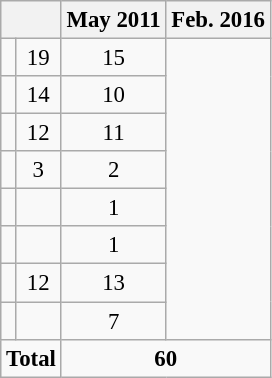<table class="wikitable" style="font-size: 95%;">
<tr>
<th colspan="2"> </th>
<th>May 2011</th>
<th>Feb. 2016</th>
</tr>
<tr style="text-align:center">
<td></td>
<td>19</td>
<td>15</td>
</tr>
<tr style="text-align:center">
<td></td>
<td>14</td>
<td>10</td>
</tr>
<tr style="text-align:center">
<td></td>
<td>12</td>
<td>11</td>
</tr>
<tr style="text-align:center">
<td></td>
<td>3</td>
<td>2</td>
</tr>
<tr style="text-align:center">
<td></td>
<td></td>
<td>1</td>
</tr>
<tr style="text-align:center">
<td></td>
<td></td>
<td>1</td>
</tr>
<tr style="text-align:center">
<td></td>
<td>12</td>
<td>13</td>
</tr>
<tr style="text-align:center">
<td></td>
<td></td>
<td>7</td>
</tr>
<tr>
<td colspan="2"><strong>Total</strong></td>
<td colspan="2" align="center"><strong>60</strong></td>
</tr>
</table>
